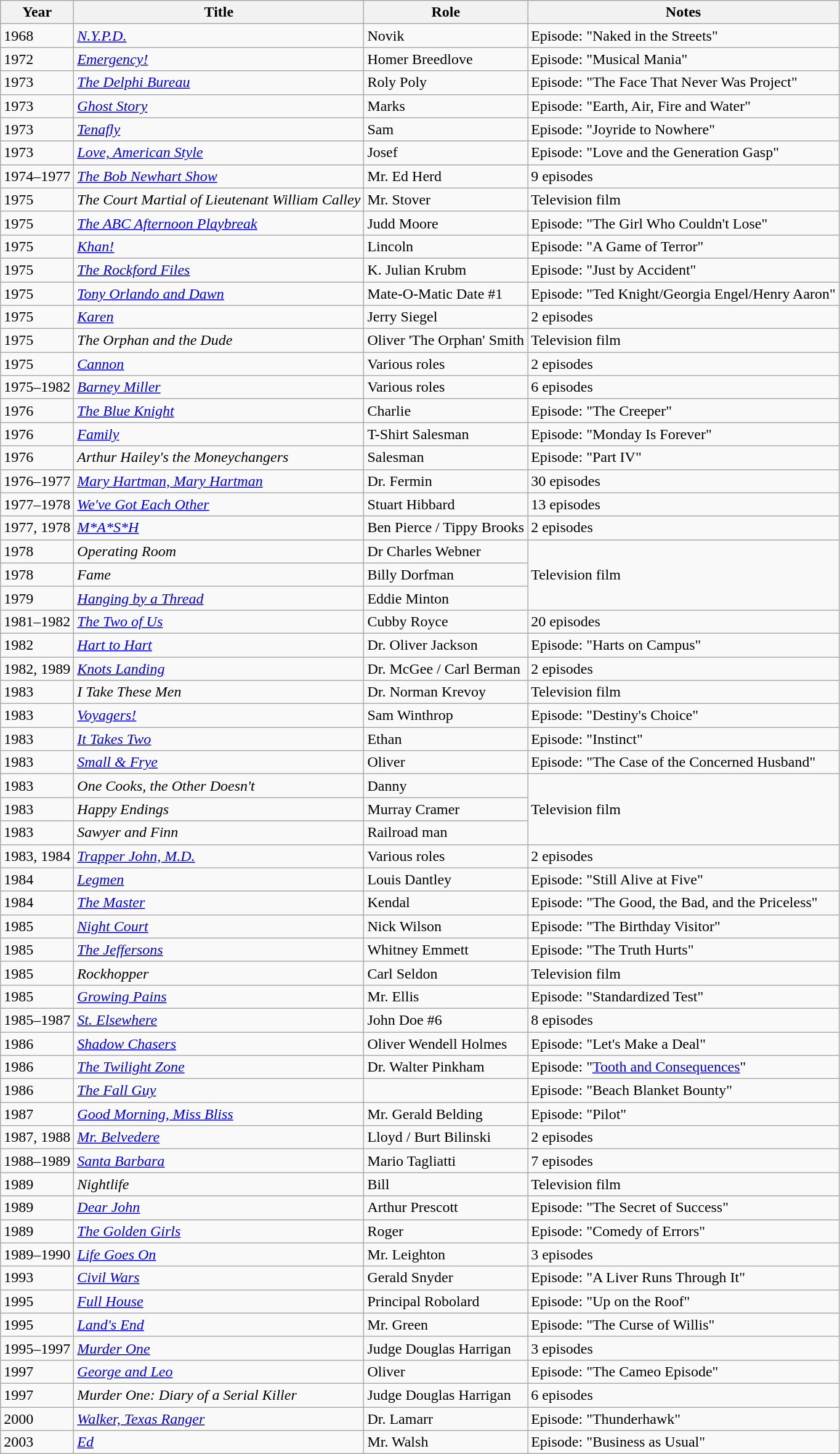<table class="wikitable sortable">
<tr>
<th>Year</th>
<th>Title</th>
<th>Role</th>
<th>Notes</th>
</tr>
<tr>
<td>1968</td>
<td><a href='#'><em>N.Y.P.D.</em></a></td>
<td>Novik</td>
<td>Episode: "Naked in the Streets"</td>
</tr>
<tr>
<td>1972</td>
<td><em><a href='#'>Emergency!</a></em></td>
<td>Homer Breedlove</td>
<td>Episode: "Musical Mania"</td>
</tr>
<tr>
<td>1973</td>
<td><em><a href='#'>The Delphi Bureau</a></em></td>
<td>Roly Poly</td>
<td>Episode: "The Face That Never Was Project"</td>
</tr>
<tr>
<td>1973</td>
<td><a href='#'><em>Ghost Story</em></a></td>
<td>Marks</td>
<td>Episode: "Earth, Air, Fire and Water"</td>
</tr>
<tr>
<td>1973</td>
<td><a href='#'><em>Tenafly</em></a></td>
<td>Sam</td>
<td>Episode: "Joyride to Nowhere"</td>
</tr>
<tr>
<td>1973</td>
<td><em><a href='#'>Love, American Style</a></em></td>
<td>Josef</td>
<td>Episode: "Love and the Generation Gasp"</td>
</tr>
<tr>
<td>1974–1977</td>
<td><em><a href='#'>The Bob Newhart Show</a></em></td>
<td>Mr. Ed Herd</td>
<td>9 episodes</td>
</tr>
<tr>
<td>1975</td>
<td><em>The Court Martial of Lieutenant William Calley</em></td>
<td>Mr. Stover</td>
<td>Television film</td>
</tr>
<tr>
<td>1975</td>
<td><em><a href='#'>The ABC Afternoon Playbreak</a></em></td>
<td>Judd Moore</td>
<td>Episode: "The Girl Who Couldn't Lose"</td>
</tr>
<tr>
<td>1975</td>
<td><a href='#'><em>Khan!</em></a></td>
<td>Lincoln</td>
<td>Episode: "A Game of Terror"</td>
</tr>
<tr>
<td>1975</td>
<td><em><a href='#'>The Rockford Files</a></em></td>
<td>K. Julian Krubm</td>
<td>Episode: "Just by Accident"</td>
</tr>
<tr>
<td>1975</td>
<td><a href='#'><em>Tony Orlando and Dawn</em></a></td>
<td>Mate-O-Matic Date #1</td>
<td>Episode: "Ted Knight/Georgia Engel/Henry Aaron"</td>
</tr>
<tr>
<td>1975</td>
<td><a href='#'><em>Karen</em></a></td>
<td>Jerry Siegel</td>
<td>2 episodes</td>
</tr>
<tr>
<td>1975</td>
<td><em>The Orphan and the Dude</em></td>
<td>Oliver 'The Orphan' Smith</td>
<td>Television film</td>
</tr>
<tr>
<td>1975</td>
<td><a href='#'><em>Cannon</em></a></td>
<td>Various roles</td>
<td>2 episodes</td>
</tr>
<tr>
<td>1975–1982</td>
<td><em><a href='#'>Barney Miller</a></em></td>
<td>Various roles</td>
<td>6 episodes</td>
</tr>
<tr>
<td>1976</td>
<td><a href='#'><em>The Blue Knight</em></a></td>
<td>Charlie</td>
<td>Episode: "The Creeper"</td>
</tr>
<tr>
<td>1976</td>
<td><a href='#'><em>Family</em></a></td>
<td>T-Shirt Salesman</td>
<td>Episode: "Monday Is Forever"</td>
</tr>
<tr>
<td>1976</td>
<td><em>Arthur Hailey's the Moneychangers</em></td>
<td>Salesman</td>
<td>Episode: "Part IV"</td>
</tr>
<tr>
<td>1976–1977</td>
<td><em><a href='#'>Mary Hartman, Mary Hartman</a></em></td>
<td>Dr. Fermin</td>
<td>30 episodes</td>
</tr>
<tr>
<td>1977–1978</td>
<td><em><a href='#'>We've Got Each Other</a></em></td>
<td>Stuart Hibbard</td>
<td>13 episodes</td>
</tr>
<tr>
<td>1977, 1978</td>
<td><a href='#'><em>M*A*S*H</em></a></td>
<td>Ben Pierce / Tippy Brooks</td>
<td>2 episodes</td>
</tr>
<tr>
<td>1978</td>
<td><em>Operating Room</em></td>
<td>Dr Charles Webner</td>
<td rowspan="3">Television film</td>
</tr>
<tr>
<td>1978</td>
<td><em>Fame</em></td>
<td>Billy Dorfman</td>
</tr>
<tr>
<td>1979</td>
<td><a href='#'><em>Hanging by a Thread</em></a></td>
<td>Eddie Minton</td>
</tr>
<tr>
<td>1981–1982</td>
<td><a href='#'><em>The Two of Us</em></a></td>
<td>Cubby Royce</td>
<td>20 episodes</td>
</tr>
<tr>
<td>1982</td>
<td><em><a href='#'>Hart to Hart</a></em></td>
<td>Dr. Oliver Jackson</td>
<td>Episode: "Harts on Campus"</td>
</tr>
<tr>
<td>1982, 1989</td>
<td><em><a href='#'>Knots Landing</a></em></td>
<td>Dr. McGee / Carl Berman</td>
<td>2 episodes</td>
</tr>
<tr>
<td>1983</td>
<td><em>I Take These Men</em></td>
<td>Dr. Norman Krevoy</td>
<td>Television film</td>
</tr>
<tr>
<td>1983</td>
<td><em><a href='#'>Voyagers!</a></em></td>
<td>Sam Winthrop</td>
<td>Episode: "Destiny's Choice"</td>
</tr>
<tr>
<td>1983</td>
<td><a href='#'><em>It Takes Two</em></a></td>
<td>Ethan</td>
<td>Episode: "Instinct"</td>
</tr>
<tr>
<td>1983</td>
<td><em><a href='#'>Small & Frye</a></em></td>
<td>Oliver</td>
<td>Episode: "The Case of the Concerned Husband"</td>
</tr>
<tr>
<td>1983</td>
<td><em>One Cooks, the Other Doesn't</em></td>
<td>Danny</td>
<td rowspan="3">Television film</td>
</tr>
<tr>
<td>1983</td>
<td><em>Happy Endings</em></td>
<td>Murray Cramer</td>
</tr>
<tr>
<td>1983</td>
<td><em>Sawyer and Finn</em></td>
<td>Railroad man</td>
</tr>
<tr>
<td>1983, 1984</td>
<td><em><a href='#'>Trapper John, M.D.</a></em></td>
<td>Various roles</td>
<td>2 episodes</td>
</tr>
<tr>
<td>1984</td>
<td><em><a href='#'>Legmen</a></em></td>
<td>Louis Dantley</td>
<td>Episode: "Still Alive at Five"</td>
</tr>
<tr>
<td>1984</td>
<td><a href='#'><em>The Master</em></a></td>
<td>Kendal</td>
<td>Episode: "The Good, the Bad, and the Priceless"</td>
</tr>
<tr>
<td>1985</td>
<td><em><a href='#'>Night Court</a></em></td>
<td>Nick Wilson</td>
<td>Episode: "The Birthday Visitor"</td>
</tr>
<tr>
<td>1985</td>
<td><em><a href='#'>The Jeffersons</a></em></td>
<td>Whitney Emmett</td>
<td>Episode: "The Truth Hurts"</td>
</tr>
<tr>
<td>1985</td>
<td><em>Rockhopper</em></td>
<td>Carl Seldon</td>
<td>Television film</td>
</tr>
<tr>
<td>1985</td>
<td><em><a href='#'>Growing Pains</a></em></td>
<td>Mr. Ellis</td>
<td>Episode: "Standardized Test"</td>
</tr>
<tr>
<td>1985–1987</td>
<td><em><a href='#'>St. Elsewhere</a></em></td>
<td>John Doe #6</td>
<td>8 episodes</td>
</tr>
<tr>
<td>1986</td>
<td><em><a href='#'>Shadow Chasers</a></em></td>
<td>Oliver Wendell Holmes</td>
<td>Episode: "Let's Make a Deal"</td>
</tr>
<tr>
<td>1986</td>
<td><a href='#'><em>The Twilight Zone</em></a></td>
<td>Dr. Walter Pinkham</td>
<td>Episode: "<a href='#'>Tooth and Consequences</a>"</td>
</tr>
<tr>
<td>1986</td>
<td><em><a href='#'>The Fall Guy</a></em></td>
<td></td>
<td>Episode: "Beach Blanket Bounty"</td>
</tr>
<tr>
<td>1987</td>
<td><em><a href='#'>Good Morning, Miss Bliss</a></em></td>
<td>Mr. Gerald Belding</td>
<td>Episode: "Pilot"</td>
</tr>
<tr>
<td>1987, 1988</td>
<td><em><a href='#'>Mr. Belvedere</a></em></td>
<td>Lloyd / Burt Bilinski</td>
<td>2 episodes</td>
</tr>
<tr>
<td>1988–1989</td>
<td><a href='#'><em>Santa Barbara</em></a></td>
<td>Mario Tagliatti</td>
<td>7 episodes</td>
</tr>
<tr>
<td>1989</td>
<td><em>Nightlife</em></td>
<td>Bill</td>
<td>Television film</td>
</tr>
<tr>
<td>1989</td>
<td><a href='#'><em>Dear John</em></a></td>
<td>Arthur Prescott</td>
<td>Episode: "The Secret of Success"</td>
</tr>
<tr>
<td>1989</td>
<td><em><a href='#'>The Golden Girls</a></em></td>
<td>Roger</td>
<td>Episode: "Comedy of Errors"</td>
</tr>
<tr>
<td>1989–1990</td>
<td><a href='#'><em>Life Goes On</em></a></td>
<td>Mr. Leighton</td>
<td>3 episodes</td>
</tr>
<tr>
<td>1993</td>
<td><a href='#'><em>Civil Wars</em></a></td>
<td>Gerald Snyder</td>
<td>Episode: "A Liver Runs Through It"</td>
</tr>
<tr>
<td>1995</td>
<td><em><a href='#'>Full House</a></em></td>
<td>Principal Robolard</td>
<td>Episode: "Up on the Roof"</td>
</tr>
<tr>
<td>1995</td>
<td><a href='#'><em>Land's End</em></a></td>
<td>Mr. Green</td>
<td>Episode: "The Curse of Willis"</td>
</tr>
<tr>
<td>1995–1997</td>
<td><a href='#'><em>Murder One</em></a></td>
<td>Judge Douglas Harrigan</td>
<td>3 episodes</td>
</tr>
<tr>
<td>1997</td>
<td><em><a href='#'>George and Leo</a></em></td>
<td>Oliver</td>
<td>Episode: "The Cameo Episode"</td>
</tr>
<tr>
<td>1997</td>
<td><em>Murder One: Diary of a Serial Killer</em></td>
<td>Judge Douglas Harrigan</td>
<td>6 episodes</td>
</tr>
<tr>
<td>2000</td>
<td><em><a href='#'>Walker, Texas Ranger</a></em></td>
<td>Dr. Lamarr</td>
<td>Episode: "Thunderhawk"</td>
</tr>
<tr>
<td>2003</td>
<td><a href='#'><em>Ed</em></a></td>
<td>Mr. Walsh</td>
<td>Episode: "Business as Usual"</td>
</tr>
</table>
